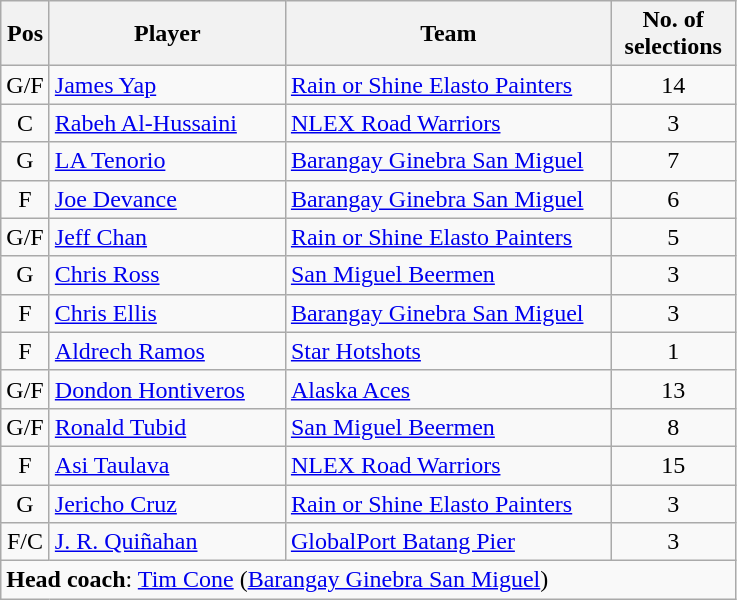<table class="wikitable" style="text-align:center">
<tr>
<th scope="col" width="25px">Pos</th>
<th scope="col" width="150px">Player</th>
<th scope="col" width="210px">Team</th>
<th scope="col" width="75px">No. of selections<br></th>
</tr>
<tr>
<td>G/F</td>
<td style="text-align:left"><a href='#'>James Yap</a></td>
<td style="text-align:left"><a href='#'>Rain or Shine Elasto Painters</a></td>
<td>14</td>
</tr>
<tr>
<td>C</td>
<td style="text-align:left"><a href='#'>Rabeh Al-Hussaini</a></td>
<td style="text-align:left"><a href='#'>NLEX Road Warriors</a></td>
<td>3</td>
</tr>
<tr>
<td>G</td>
<td style="text-align:left"><a href='#'>LA Tenorio</a></td>
<td style="text-align:left"><a href='#'>Barangay Ginebra San Miguel</a></td>
<td>7</td>
</tr>
<tr>
<td>F</td>
<td style="text-align:left"><a href='#'>Joe Devance</a></td>
<td style="text-align:left"><a href='#'>Barangay Ginebra San Miguel</a></td>
<td>6</td>
</tr>
<tr>
<td>G/F</td>
<td style="text-align:left"><a href='#'>Jeff Chan</a></td>
<td style="text-align:left"><a href='#'>Rain or Shine Elasto Painters</a></td>
<td>5<br></td>
</tr>
<tr>
<td>G</td>
<td style="text-align:left"><a href='#'>Chris Ross</a></td>
<td style="text-align:left"><a href='#'>San Miguel Beermen</a></td>
<td>3</td>
</tr>
<tr>
<td>F</td>
<td style="text-align:left"><a href='#'>Chris Ellis</a></td>
<td style="text-align:left"><a href='#'>Barangay Ginebra San Miguel</a></td>
<td>3</td>
</tr>
<tr>
<td>F</td>
<td style="text-align:left"><a href='#'>Aldrech Ramos</a></td>
<td style="text-align:left"><a href='#'>Star Hotshots</a></td>
<td>1</td>
</tr>
<tr>
<td>G/F</td>
<td style="text-align:left"><a href='#'>Dondon Hontiveros</a></td>
<td style="text-align:left"><a href='#'>Alaska Aces</a></td>
<td>13</td>
</tr>
<tr>
<td>G/F</td>
<td style="text-align:left"><a href='#'>Ronald Tubid</a></td>
<td style="text-align:left"><a href='#'>San Miguel Beermen</a></td>
<td>8</td>
</tr>
<tr>
<td>F</td>
<td style="text-align:left"><a href='#'>Asi Taulava</a></td>
<td style="text-align:left"><a href='#'>NLEX Road Warriors</a></td>
<td>15</td>
</tr>
<tr>
<td>G</td>
<td style="text-align:left"><a href='#'>Jericho Cruz</a></td>
<td style="text-align:left"><a href='#'>Rain or Shine Elasto Painters</a></td>
<td>3</td>
</tr>
<tr>
<td>F/C</td>
<td style="text-align:left"><a href='#'>J. R. Quiñahan</a></td>
<td style="text-align:left"><a href='#'>GlobalPort Batang Pier</a></td>
<td>3</td>
</tr>
<tr>
<td style="text-align:left" colspan="5"><strong>Head coach</strong>: <a href='#'>Tim Cone</a> (<a href='#'>Barangay Ginebra San Miguel</a>)</td>
</tr>
</table>
